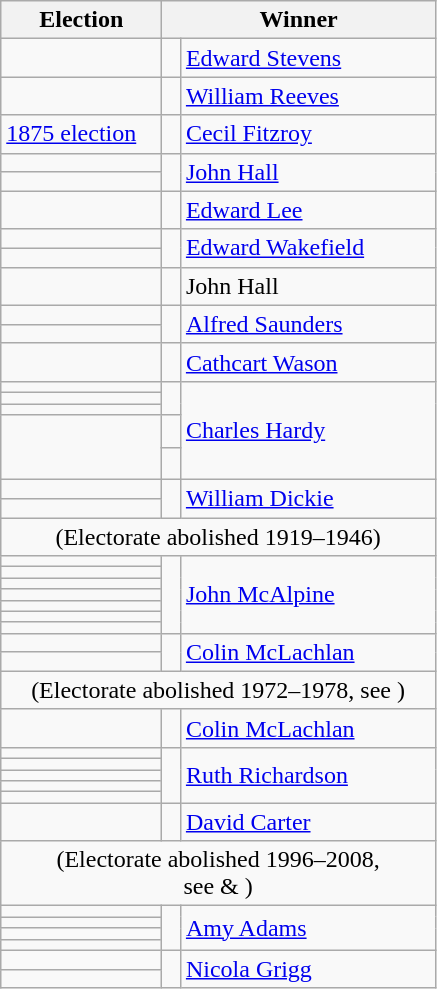<table class=wikitable>
<tr>
<th width=100>Election</th>
<th width=175 colspan=2>Winner</th>
</tr>
<tr>
<td></td>
<td width=5 bgcolor=></td>
<td><a href='#'>Edward Stevens</a></td>
</tr>
<tr>
<td></td>
<td bgcolor=></td>
<td><a href='#'>William Reeves</a></td>
</tr>
<tr>
<td><a href='#'>1875 election</a></td>
<td bgcolor=></td>
<td><a href='#'>Cecil Fitzroy</a></td>
</tr>
<tr>
<td></td>
<td rowspan=2 bgcolor=></td>
<td rowspan=2><a href='#'>John Hall</a></td>
</tr>
<tr>
<td></td>
</tr>
<tr>
<td></td>
<td bgcolor=></td>
<td><a href='#'>Edward Lee</a></td>
</tr>
<tr>
<td></td>
<td rowspan=2 bgcolor=></td>
<td rowspan=2><a href='#'>Edward Wakefield</a></td>
</tr>
<tr>
<td></td>
</tr>
<tr>
<td></td>
<td bgcolor=></td>
<td>John Hall</td>
</tr>
<tr>
<td></td>
<td rowspan=2 bgcolor=></td>
<td rowspan=2><a href='#'>Alfred Saunders</a></td>
</tr>
<tr>
<td></td>
</tr>
<tr>
<td></td>
<td bgcolor=></td>
<td><a href='#'>Cathcart Wason</a></td>
</tr>
<tr>
<td></td>
<td rowspan=3 bgcolor=></td>
<td rowspan=5><a href='#'>Charles Hardy</a></td>
</tr>
<tr>
<td></td>
</tr>
<tr>
<td></td>
</tr>
<tr>
<td height=36 rowspan=2></td>
<td rowspan=1 bgcolor=></td>
</tr>
<tr>
<td rowspan=1 bgcolor=></td>
</tr>
<tr>
<td></td>
<td rowspan=2 bgcolor=></td>
<td rowspan=2><a href='#'>William Dickie</a></td>
</tr>
<tr>
<td></td>
</tr>
<tr>
<td colspan=3 align=center><span>(Electorate abolished 1919–1946)</span></td>
</tr>
<tr>
<td></td>
<td rowspan=7 bgcolor=></td>
<td rowspan=7><a href='#'>John McAlpine</a></td>
</tr>
<tr>
<td></td>
</tr>
<tr>
<td></td>
</tr>
<tr>
<td></td>
</tr>
<tr>
<td></td>
</tr>
<tr>
<td></td>
</tr>
<tr>
<td></td>
</tr>
<tr>
<td></td>
<td rowspan=2 bgcolor=></td>
<td rowspan=2><a href='#'>Colin McLachlan</a></td>
</tr>
<tr>
<td></td>
</tr>
<tr>
<td colspan=3 align=center><span>(Electorate abolished 1972–1978, see )</span></td>
</tr>
<tr>
<td></td>
<td bgcolor=></td>
<td><a href='#'>Colin McLachlan</a></td>
</tr>
<tr>
<td></td>
<td rowspan=5 bgcolor=></td>
<td rowspan=5><a href='#'>Ruth Richardson</a></td>
</tr>
<tr>
<td></td>
</tr>
<tr>
<td></td>
</tr>
<tr>
<td></td>
</tr>
<tr>
<td></td>
</tr>
<tr>
<td></td>
<td bgcolor=></td>
<td><a href='#'>David Carter</a></td>
</tr>
<tr>
<td colspan=3 align=center><span>(Electorate abolished 1996–2008,<br>see  & )</span></td>
</tr>
<tr>
<td></td>
<td rowspan=4 bgcolor=></td>
<td rowspan=4><a href='#'>Amy Adams</a></td>
</tr>
<tr>
<td></td>
</tr>
<tr>
<td></td>
</tr>
<tr>
<td></td>
</tr>
<tr>
<td></td>
<td rowspan=2 bgcolor=></td>
<td rowspan=2><a href='#'>Nicola Grigg</a></td>
</tr>
<tr>
<td></td>
</tr>
</table>
